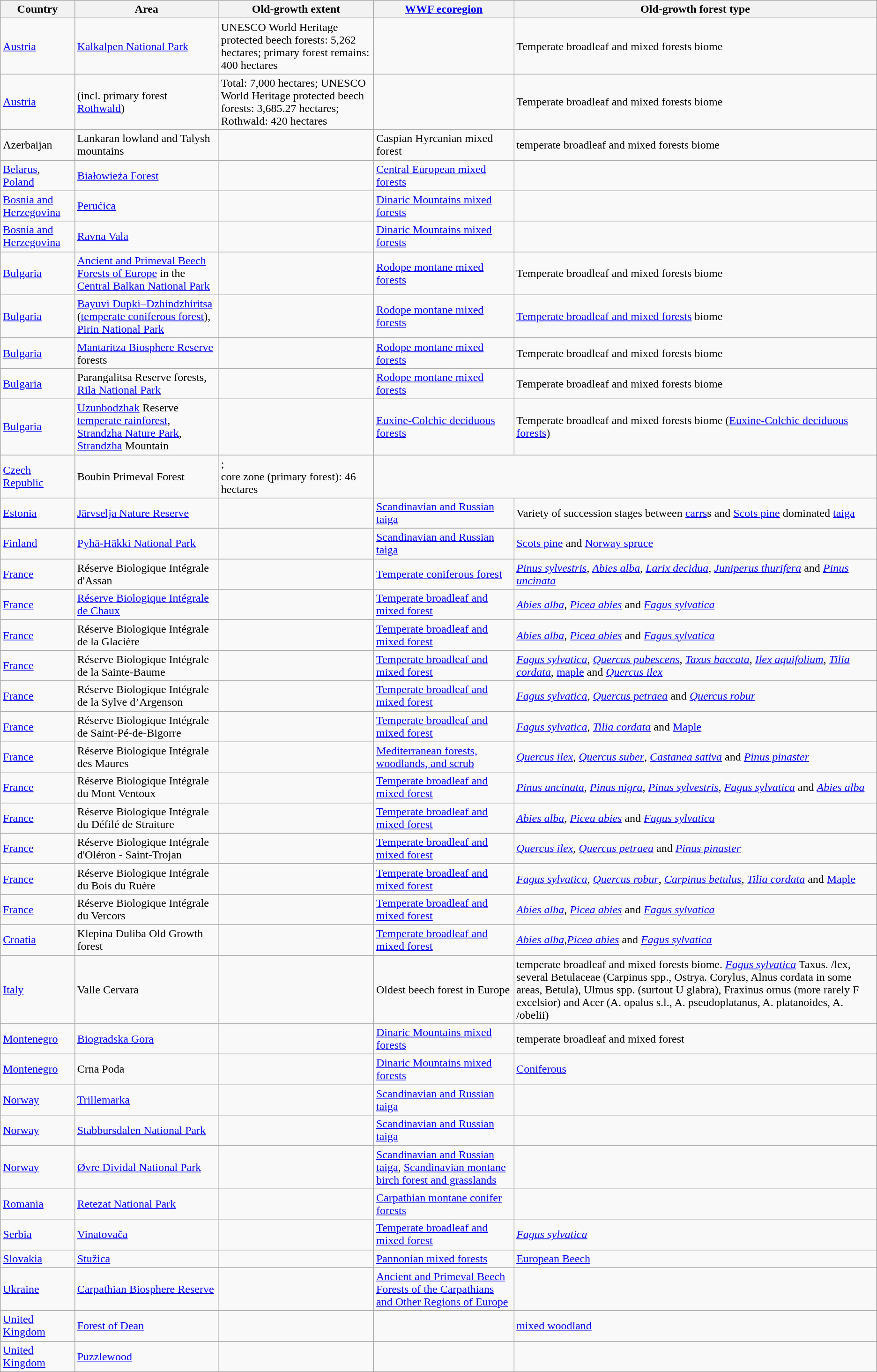<table class="wikitable sortable">
<tr>
<th>Country</th>
<th>Area</th>
<th>Old-growth extent</th>
<th><a href='#'>WWF ecoregion</a></th>
<th class="unsortable">Old-growth forest type</th>
</tr>
<tr>
<td><a href='#'>Austria</a></td>
<td><a href='#'>Kalkalpen National Park</a></td>
<td>UNESCO World Heritage protected beech forests:   5,262 hectares; primary forest remains: 400 hectares</td>
<td></td>
<td>Temperate broadleaf and mixed forests biome</td>
</tr>
<tr>
<td><a href='#'>Austria</a></td>
<td> (incl. primary forest <a href='#'>Rothwald</a>)</td>
<td>Total: 7,000 hectares; UNESCO World Heritage protected beech forests:   3,685.27 hectares; Rothwald: 420 hectares</td>
<td></td>
<td>Temperate broadleaf and mixed forests biome</td>
</tr>
<tr>
<td>Azerbaijan</td>
<td>Lankaran lowland and Talysh mountains</td>
<td></td>
<td>Caspian Hyrcanian mixed forest</td>
<td>temperate broadleaf and mixed forests biome</td>
</tr>
<tr>
<td><a href='#'>Belarus</a>, <a href='#'>Poland</a></td>
<td><a href='#'>Białowieża Forest</a></td>
<td></td>
<td><a href='#'>Central European mixed forests</a></td>
<td></td>
</tr>
<tr>
<td><a href='#'>Bosnia and Herzegovina</a></td>
<td><a href='#'>Perućica</a></td>
<td></td>
<td><a href='#'>Dinaric Mountains mixed forests</a></td>
<td></td>
</tr>
<tr>
<td><a href='#'>Bosnia and Herzegovina</a></td>
<td><a href='#'>Ravna Vala</a></td>
<td></td>
<td><a href='#'>Dinaric Mountains mixed forests</a></td>
<td></td>
</tr>
<tr>
<td><a href='#'>Bulgaria</a></td>
<td><a href='#'>Ancient and Primeval Beech Forests of Europe</a> in the <a href='#'>Central Balkan National Park</a></td>
<td></td>
<td><a href='#'>Rodope montane mixed forests</a></td>
<td>Temperate broadleaf and mixed forests biome</td>
</tr>
<tr>
<td><a href='#'>Bulgaria</a></td>
<td><a href='#'>Bayuvi Dupki–Dzhindzhiritsa</a> (<a href='#'>temperate coniferous forest</a>), <a href='#'>Pirin National Park</a></td>
<td></td>
<td><a href='#'>Rodope montane mixed forests</a></td>
<td><a href='#'>Temperate broadleaf and mixed forests</a> biome</td>
</tr>
<tr>
<td><a href='#'>Bulgaria</a></td>
<td><a href='#'>Mantaritza Biosphere Reserve</a> forests</td>
<td></td>
<td><a href='#'>Rodope montane mixed forests</a></td>
<td>Temperate broadleaf and mixed forests biome</td>
</tr>
<tr>
<td><a href='#'>Bulgaria</a></td>
<td>Parangalitsa Reserve forests, <a href='#'>Rila National Park</a></td>
<td></td>
<td><a href='#'>Rodope montane mixed forests</a></td>
<td>Temperate broadleaf and mixed forests biome</td>
</tr>
<tr>
<td><a href='#'>Bulgaria</a></td>
<td><a href='#'>Uzunbodzhak</a> Reserve <a href='#'>temperate rainforest</a>, <a href='#'>Strandzha Nature Park</a>, <a href='#'>Strandzha</a> Mountain</td>
<td></td>
<td><a href='#'>Euxine-Colchic deciduous forests</a></td>
<td>Temperate broadleaf and mixed forests biome (<a href='#'>Euxine-Colchic deciduous forests</a>)</td>
</tr>
<tr>
<td><a href='#'>Czech Republic</a></td>
<td>Boubin Primeval Forest</td>
<td>;<br>core zone (primary forest): 46 hectares</td>
</tr>
<tr>
<td><a href='#'>Estonia</a></td>
<td><a href='#'>Järvselja Nature Reserve</a></td>
<td></td>
<td><a href='#'>Scandinavian and Russian taiga</a></td>
<td>Variety of succession stages between <a href='#'>carrs</a>s and <a href='#'>Scots pine</a> dominated <a href='#'>taiga</a></td>
</tr>
<tr>
<td><a href='#'>Finland</a></td>
<td><a href='#'>Pyhä-Häkki National Park</a></td>
<td></td>
<td><a href='#'>Scandinavian and Russian taiga</a></td>
<td><a href='#'>Scots pine</a> and <a href='#'>Norway spruce</a></td>
</tr>
<tr>
<td><a href='#'>France</a></td>
<td>Réserve Biologique Intégrale d'Assan</td>
<td></td>
<td><a href='#'>Temperate coniferous forest</a></td>
<td><em><a href='#'>Pinus sylvestris</a></em>, <em><a href='#'>Abies alba</a></em>, <em><a href='#'>Larix decidua</a></em>, <em><a href='#'>Juniperus thurifera</a></em> and <em><a href='#'>Pinus uncinata</a></em></td>
</tr>
<tr>
<td><a href='#'>France</a></td>
<td><a href='#'>Réserve Biologique Intégrale de Chaux</a></td>
<td></td>
<td><a href='#'>Temperate broadleaf and mixed forest</a></td>
<td><em><a href='#'>Abies alba</a></em>, <em><a href='#'>Picea abies</a></em> and <em><a href='#'>Fagus sylvatica</a></em></td>
</tr>
<tr>
<td><a href='#'>France</a></td>
<td>Réserve Biologique Intégrale de la Glacière</td>
<td></td>
<td><a href='#'>Temperate broadleaf and mixed forest</a></td>
<td><em><a href='#'>Abies alba</a></em>, <em><a href='#'>Picea abies</a></em> and <em><a href='#'>Fagus sylvatica</a></em></td>
</tr>
<tr>
<td><a href='#'>France</a></td>
<td>Réserve Biologique Intégrale de la Sainte-Baume</td>
<td></td>
<td><a href='#'>Temperate broadleaf and mixed forest</a></td>
<td><em><a href='#'>Fagus sylvatica</a></em>, <em><a href='#'>Quercus pubescens</a></em>, <em><a href='#'>Taxus baccata</a></em>, <em><a href='#'>Ilex aquifolium</a></em>, <em><a href='#'>Tilia cordata</a></em>, <a href='#'>maple</a> and <em><a href='#'>Quercus ilex</a></em></td>
</tr>
<tr>
<td><a href='#'>France</a></td>
<td>Réserve Biologique Intégrale de la Sylve d’Argenson</td>
<td></td>
<td><a href='#'>Temperate broadleaf and mixed forest</a></td>
<td><em><a href='#'>Fagus sylvatica</a></em>, <em><a href='#'>Quercus petraea</a></em>  and <em><a href='#'>Quercus robur</a></em></td>
</tr>
<tr>
<td><a href='#'>France</a></td>
<td>Réserve Biologique Intégrale de Saint-Pé-de-Bigorre</td>
<td></td>
<td><a href='#'>Temperate broadleaf and mixed forest</a></td>
<td><em><a href='#'>Fagus sylvatica</a></em>,  <em><a href='#'>Tilia cordata</a></em> and <a href='#'>Maple</a></td>
</tr>
<tr>
<td><a href='#'>France</a></td>
<td>Réserve Biologique Intégrale des Maures</td>
<td></td>
<td><a href='#'>Mediterranean forests, woodlands, and scrub</a></td>
<td><em><a href='#'>Quercus ilex</a></em>, <em><a href='#'>Quercus suber</a></em>, <em><a href='#'>Castanea sativa</a></em> and <em><a href='#'>Pinus pinaster</a></em></td>
</tr>
<tr>
<td><a href='#'>France</a></td>
<td>Réserve Biologique Intégrale du Mont Ventoux</td>
<td></td>
<td><a href='#'>Temperate broadleaf and mixed forest</a></td>
<td><em><a href='#'>Pinus uncinata</a></em>, <em><a href='#'>Pinus nigra</a></em>, <em><a href='#'>Pinus sylvestris</a></em>, <em><a href='#'>Fagus sylvatica</a></em> and <em><a href='#'>Abies alba</a></em></td>
</tr>
<tr>
<td><a href='#'>France</a></td>
<td>Réserve Biologique Intégrale du Défilé de Straiture</td>
<td></td>
<td><a href='#'>Temperate broadleaf and mixed forest</a></td>
<td><em><a href='#'>Abies alba</a></em>, <em><a href='#'>Picea abies</a></em> and <em><a href='#'>Fagus sylvatica</a></em></td>
</tr>
<tr>
<td><a href='#'>France</a></td>
<td>Réserve Biologique Intégrale d'Oléron - Saint-Trojan</td>
<td></td>
<td><a href='#'>Temperate broadleaf and mixed forest</a></td>
<td><em><a href='#'>Quercus ilex</a></em>, <em><a href='#'>Quercus petraea</a></em>  and <em><a href='#'>Pinus pinaster</a></em></td>
</tr>
<tr>
<td><a href='#'>France</a></td>
<td>Réserve Biologique Intégrale du Bois du Ruère</td>
<td></td>
<td><a href='#'>Temperate broadleaf and mixed forest</a></td>
<td><em><a href='#'>Fagus sylvatica</a></em>, <em><a href='#'>Quercus robur</a></em>, <em><a href='#'>Carpinus betulus</a></em>, <em><a href='#'>Tilia cordata</a></em> and <a href='#'>Maple</a></td>
</tr>
<tr>
<td><a href='#'>France</a></td>
<td>Réserve Biologique Intégrale du Vercors</td>
<td></td>
<td><a href='#'>Temperate broadleaf and mixed forest</a></td>
<td><em><a href='#'>Abies alba</a></em>, <em><a href='#'>Picea abies</a></em> and <em><a href='#'>Fagus sylvatica</a></em></td>
</tr>
<tr>
<td><a href='#'>Croatia</a></td>
<td>Klepina Duliba Old Growth forest</td>
<td></td>
<td><a href='#'>Temperate broadleaf and mixed forest</a></td>
<td><em><a href='#'>Abies alba</a></em>,<em><a href='#'>Picea abies</a></em> and <em><a href='#'>Fagus sylvatica</a></em></td>
</tr>
<tr>
<td><a href='#'>Italy</a></td>
<td>Valle Cervara</td>
<td></td>
<td>Oldest beech forest in Europe</td>
<td>temperate broadleaf and mixed forests biome. <em><a href='#'>Fagus sylvatica</a></em> Taxus. /lex, several Betulaceae (Carpinus spp., Ostrya. Corylus, Alnus cordata in some areas, Betula), Ulmus spp. (surtout U glabra), Fraxinus ornus (more rarely F excelsior) and Acer (A. opalus s.l., A. pseudoplatanus, A. platanoides, A. /obelii)</td>
</tr>
<tr>
<td><a href='#'>Montenegro</a></td>
<td><a href='#'>Biogradska Gora</a></td>
<td></td>
<td><a href='#'>Dinaric Mountains mixed forests</a></td>
<td>temperate broadleaf and mixed forest</td>
</tr>
<tr>
<td><a href='#'>Montenegro</a></td>
<td>Crna Poda</td>
<td></td>
<td><a href='#'>Dinaric Mountains mixed forests</a></td>
<td><a href='#'>Coniferous</a></td>
</tr>
<tr>
<td><a href='#'>Norway</a></td>
<td><a href='#'>Trillemarka</a></td>
<td></td>
<td><a href='#'>Scandinavian and Russian taiga</a></td>
<td></td>
</tr>
<tr>
<td><a href='#'>Norway</a></td>
<td><a href='#'>Stabbursdalen National Park</a></td>
<td></td>
<td><a href='#'>Scandinavian and Russian taiga</a></td>
<td></td>
</tr>
<tr>
<td><a href='#'>Norway</a></td>
<td><a href='#'>Øvre Dividal National Park</a></td>
<td></td>
<td><a href='#'>Scandinavian and Russian taiga</a>, <a href='#'>Scandinavian montane birch forest and grasslands</a></td>
<td></td>
</tr>
<tr>
<td><a href='#'>Romania</a></td>
<td><a href='#'>Retezat National Park</a></td>
<td></td>
<td><a href='#'>Carpathian montane conifer forests</a></td>
<td></td>
</tr>
<tr>
<td><a href='#'>Serbia</a></td>
<td><a href='#'>Vinatovača</a></td>
<td></td>
<td><a href='#'>Temperate broadleaf and mixed forest</a></td>
<td><em><a href='#'>Fagus sylvatica</a></em></td>
</tr>
<tr>
<td><a href='#'>Slovakia</a></td>
<td><a href='#'>Stužica</a></td>
<td></td>
<td><a href='#'>Pannonian mixed forests</a></td>
<td><a href='#'>European Beech</a></td>
</tr>
<tr>
<td><a href='#'>Ukraine</a></td>
<td><a href='#'>Carpathian Biosphere Reserve</a></td>
<td></td>
<td><a href='#'>Ancient and Primeval Beech Forests of the Carpathians and Other Regions of Europe</a></td>
<td></td>
</tr>
<tr>
<td><a href='#'>United Kingdom</a></td>
<td><a href='#'>Forest of Dean</a></td>
<td></td>
<td></td>
<td><a href='#'>mixed woodland</a></td>
</tr>
<tr>
<td><a href='#'>United Kingdom</a></td>
<td><a href='#'>Puzzlewood</a></td>
<td></td>
<td></td>
<td></td>
</tr>
</table>
